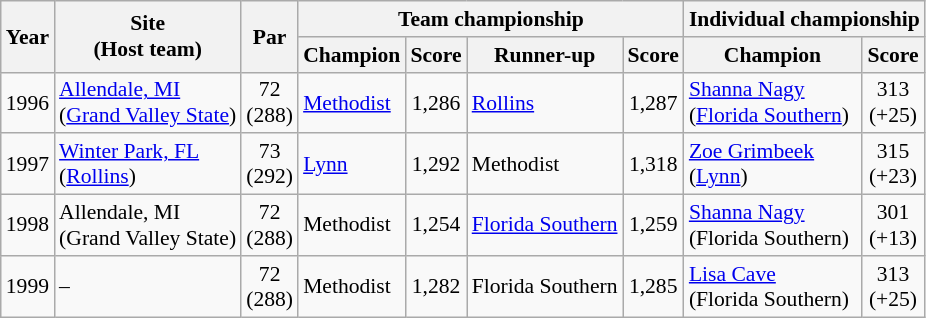<table class="wikitable" style="font-size:90%;">
<tr>
<th rowspan="2">Year</th>
<th rowspan="2">Site<br>(Host team)</th>
<th rowspan="2">Par</th>
<th colspan=4>Team championship</th>
<th colspan=4>Individual championship</th>
</tr>
<tr>
<th>Champion</th>
<th>Score</th>
<th>Runner-up</th>
<th>Score</th>
<th>Champion</th>
<th>Score</th>
</tr>
<tr>
<td align=center>1996</td>
<td><a href='#'>Allendale, MI</a><br>(<a href='#'>Grand Valley State</a>)</td>
<td align=center>72<br>(288)</td>
<td><a href='#'>Methodist</a></td>
<td align=center>1,286</td>
<td><a href='#'>Rollins</a></td>
<td align=center>1,287</td>
<td><a href='#'>Shanna Nagy</a><br>(<a href='#'>Florida Southern</a>)</td>
<td align=center>313<br>(+25)</td>
</tr>
<tr>
<td align=center>1997</td>
<td><a href='#'>Winter Park, FL</a><br>(<a href='#'>Rollins</a>)</td>
<td align=center>73<br>(292)</td>
<td><a href='#'>Lynn</a></td>
<td align=center>1,292</td>
<td>Methodist</td>
<td align=center>1,318</td>
<td><a href='#'>Zoe Grimbeek</a><br>(<a href='#'>Lynn</a>)</td>
<td align=center>315<br>(+23)</td>
</tr>
<tr>
<td align=center>1998</td>
<td>Allendale, MI<br>(Grand Valley State)</td>
<td align=center>72<br>(288)</td>
<td>Methodist</td>
<td align=center>1,254</td>
<td><a href='#'>Florida Southern</a></td>
<td align=center>1,259</td>
<td><a href='#'>Shanna Nagy</a><br>(Florida Southern)</td>
<td align=center>301<br>(+13)</td>
</tr>
<tr>
<td align=center>1999</td>
<td>–</td>
<td align=center>72<br>(288)</td>
<td>Methodist</td>
<td align=center>1,282</td>
<td>Florida Southern</td>
<td align=center>1,285</td>
<td><a href='#'>Lisa Cave</a><br>(Florida Southern)</td>
<td align=center>313<br>(+25)</td>
</tr>
</table>
